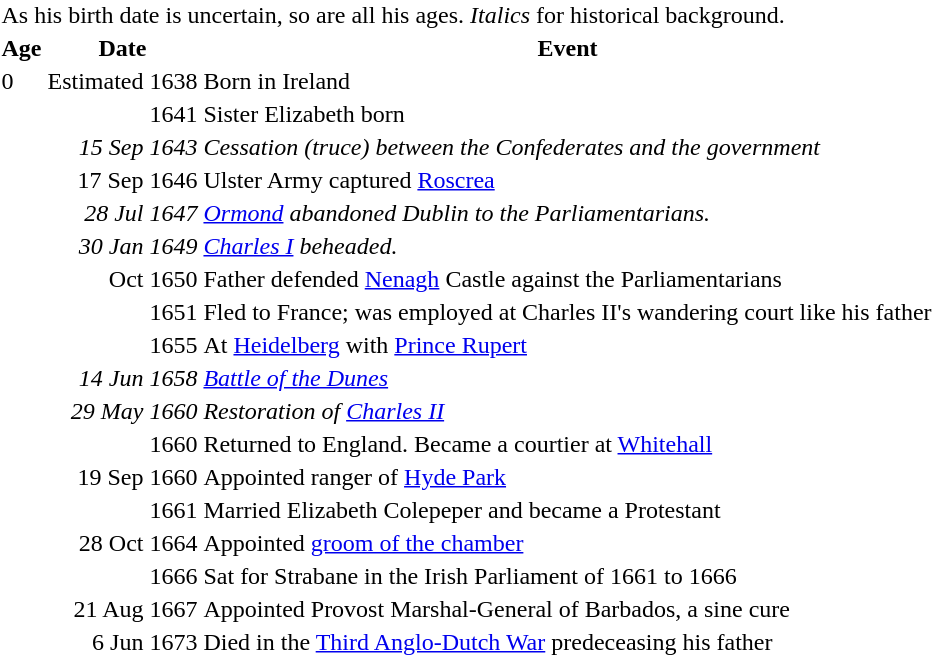<table>
<tr>
<td colspan=3 style="background: white; border: none;">As his birth date is uncertain, so are all his ages. <em>Italics</em> for historical background.</td>
</tr>
<tr>
<th>Age</th>
<th>Date</th>
<th>Event</th>
</tr>
<tr>
<td>0</td>
<td>Estimated 1638</td>
<td>Born in Ireland</td>
</tr>
<tr>
<td></td>
<td align=right>1641</td>
<td>Sister Elizabeth born</td>
</tr>
<tr>
<td></td>
<td align=right><em>15 Sep 1643</em></td>
<td><em>Cessation (truce) between the Confederates and the government</em></td>
</tr>
<tr>
<td></td>
<td align=right>17 Sep 1646</td>
<td>Ulster Army captured <a href='#'>Roscrea</a></td>
</tr>
<tr>
<td></td>
<td align=right><em>28 Jul 1647</em></td>
<td><em><a href='#'>Ormond</a> abandoned Dublin to the Parliamentarians.</em></td>
</tr>
<tr>
<td></td>
<td align=right><em>30 Jan 1649</em></td>
<td><em><a href='#'>Charles I</a> beheaded.</em></td>
</tr>
<tr>
<td></td>
<td align=right>Oct 1650</td>
<td>Father defended <a href='#'>Nenagh</a> Castle against the Parliamentarians</td>
</tr>
<tr>
<td></td>
<td align=right>1651</td>
<td>Fled to France; was employed at Charles II's wandering court like his father</td>
</tr>
<tr>
<td></td>
<td align=right>1655</td>
<td>At <a href='#'>Heidelberg</a> with <a href='#'>Prince Rupert</a></td>
</tr>
<tr>
<td></td>
<td align=right><em>14 Jun 1658</em></td>
<td><em><a href='#'>Battle of the Dunes</a></em></td>
</tr>
<tr>
<td></td>
<td align=right><em>29 May 1660</em></td>
<td><em>Restoration of <a href='#'>Charles II</a></em></td>
</tr>
<tr>
<td></td>
<td align=right>1660</td>
<td>Returned to England. Became a courtier at <a href='#'>Whitehall</a></td>
</tr>
<tr>
<td></td>
<td align=right>19 Sep 1660</td>
<td>Appointed ranger of <a href='#'>Hyde Park</a></td>
</tr>
<tr>
<td></td>
<td align=right>1661</td>
<td>Married Elizabeth Colepeper and became a Protestant</td>
</tr>
<tr>
<td></td>
<td align=right>28 Oct 1664</td>
<td>Appointed <a href='#'>groom of the chamber</a></td>
</tr>
<tr>
<td></td>
<td align=right>1666</td>
<td>Sat for Strabane in the Irish Parliament of 1661 to 1666</td>
</tr>
<tr>
<td></td>
<td align=right>21 Aug 1667</td>
<td>Appointed Provost Marshal-General of Barbados, a sine cure</td>
</tr>
<tr>
<td></td>
<td align=right>6 Jun 1673</td>
<td>Died in the <a href='#'>Third Anglo-Dutch War</a> predeceasing his father</td>
</tr>
</table>
